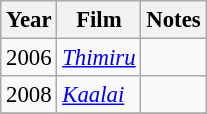<table class="wikitable" style="font-size:95%;">
<tr>
<th>Year</th>
<th>Film</th>
<th>Notes</th>
</tr>
<tr>
<td>2006</td>
<td><em><a href='#'>Thimiru</a></em></td>
<td></td>
</tr>
<tr>
<td>2008</td>
<td><em><a href='#'>Kaalai</a></em></td>
<td></td>
</tr>
<tr>
</tr>
</table>
